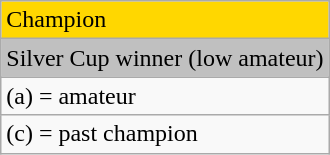<table class="wikitable">
<tr style="background:gold">
<td>Champion</td>
</tr>
<tr style="background:silver">
<td>Silver Cup winner (low amateur)</td>
</tr>
<tr>
<td>(a) = amateur</td>
</tr>
<tr>
<td>(c) = past champion</td>
</tr>
</table>
